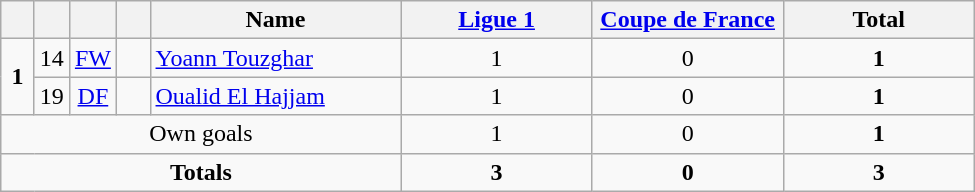<table class="wikitable" style="text-align:center">
<tr>
<th width=15></th>
<th width=15></th>
<th width=15></th>
<th width=15></th>
<th width=160>Name</th>
<th width=120><a href='#'>Ligue 1</a></th>
<th width=120><a href='#'>Coupe de France</a></th>
<th width=120>Total</th>
</tr>
<tr>
<td rowspan="2"><strong>1</strong></td>
<td>14</td>
<td><a href='#'>FW</a></td>
<td></td>
<td align=left><a href='#'>Yoann Touzghar</a></td>
<td>1</td>
<td>0</td>
<td><strong>1</strong></td>
</tr>
<tr>
<td>19</td>
<td><a href='#'>DF</a></td>
<td></td>
<td align=left><a href='#'>Oualid El Hajjam</a></td>
<td>1</td>
<td>0</td>
<td><strong>1</strong></td>
</tr>
<tr class="sortbottom">
<td colspan=5>Own goals</td>
<td>1</td>
<td>0</td>
<td><strong>1</strong></td>
</tr>
<tr>
<td colspan=5><strong>Totals</strong></td>
<td><strong>3</strong></td>
<td><strong>0</strong></td>
<td><strong>3</strong></td>
</tr>
</table>
